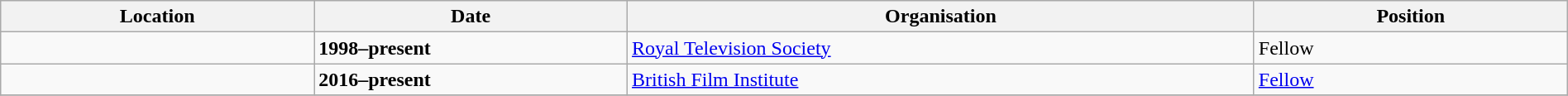<table class="wikitable" style="width:100%;">
<tr>
<th style="width:20%;">Location</th>
<th style="width:20%;">Date</th>
<th style="width:40%;">Organisation</th>
<th style="width:20%;">Position</th>
</tr>
<tr>
<td></td>
<td><strong>1998–present</strong></td>
<td><a href='#'>Royal Television Society</a></td>
<td>Fellow </td>
</tr>
<tr>
<td></td>
<td><strong>2016–present</strong></td>
<td><a href='#'>British Film Institute</a></td>
<td><a href='#'>Fellow</a></td>
</tr>
<tr>
</tr>
</table>
